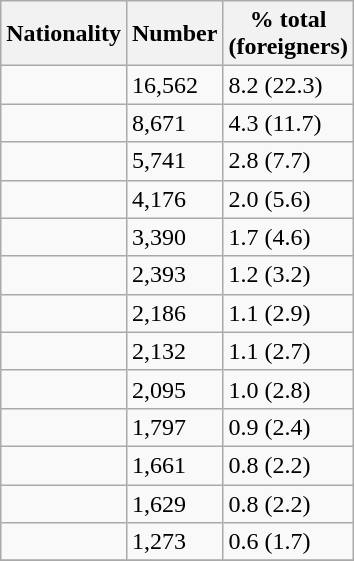<table class="wikitable floatright">
<tr>
<th>Nationality</th>
<th>Number</th>
<th>% total<br>(foreigners)</th>
</tr>
<tr>
<td></td>
<td>16,562</td>
<td>8.2 (22.3)</td>
</tr>
<tr>
<td></td>
<td>8,671</td>
<td>4.3 (11.7)</td>
</tr>
<tr>
<td></td>
<td>5,741</td>
<td>2.8 (7.7)</td>
</tr>
<tr>
<td></td>
<td>4,176</td>
<td>2.0 (5.6)</td>
</tr>
<tr>
<td></td>
<td>3,390</td>
<td>1.7 (4.6)</td>
</tr>
<tr>
<td></td>
<td>2,393</td>
<td>1.2 (3.2)</td>
</tr>
<tr>
<td></td>
<td>2,186</td>
<td>1.1 (2.9)</td>
</tr>
<tr>
<td></td>
<td>2,132</td>
<td>1.1 (2.7)</td>
</tr>
<tr>
<td></td>
<td>2,095</td>
<td>1.0 (2.8)</td>
</tr>
<tr>
<td></td>
<td>1,797</td>
<td>0.9 (2.4)</td>
</tr>
<tr>
<td></td>
<td>1,661</td>
<td>0.8 (2.2)</td>
</tr>
<tr>
<td></td>
<td>1,629</td>
<td>0.8 (2.2)</td>
</tr>
<tr>
<td></td>
<td>1,273</td>
<td>0.6 (1.7)</td>
</tr>
<tr>
</tr>
</table>
